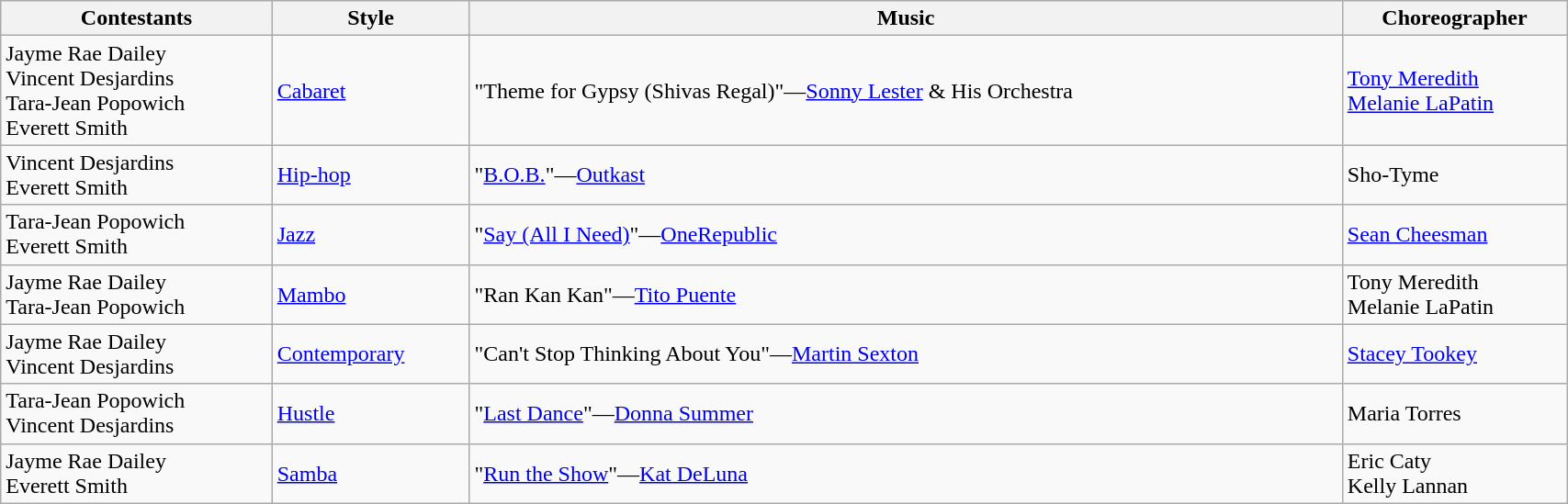<table class="wikitable" width="90%">
<tr>
<th>Contestants</th>
<th>Style</th>
<th>Music</th>
<th>Choreographer</th>
</tr>
<tr>
<td>Jayme Rae Dailey<br>Vincent Desjardins<br>Tara-Jean Popowich<br>Everett Smith</td>
<td><a href='#'>Cabaret</a></td>
<td>"Theme for Gypsy (Shivas Regal)"—<a href='#'>Sonny Lester</a> & His Orchestra</td>
<td><a href='#'>Tony Meredith</a><br><a href='#'>Melanie LaPatin</a></td>
</tr>
<tr>
<td>Vincent Desjardins<br>Everett Smith</td>
<td><a href='#'>Hip-hop</a></td>
<td>"<a href='#'>B.O.B.</a>"—<a href='#'>Outkast</a></td>
<td>Sho-Tyme</td>
</tr>
<tr>
<td>Tara-Jean Popowich<br>Everett Smith</td>
<td><a href='#'>Jazz</a></td>
<td>"<a href='#'>Say (All I Need)</a>"—<a href='#'>OneRepublic</a></td>
<td><a href='#'>Sean Cheesman</a></td>
</tr>
<tr>
<td>Jayme Rae Dailey<br>Tara-Jean Popowich</td>
<td><a href='#'>Mambo</a></td>
<td>"Ran Kan Kan"—<a href='#'>Tito Puente</a></td>
<td>Tony Meredith<br>Melanie LaPatin</td>
</tr>
<tr>
<td>Jayme Rae Dailey<br>Vincent Desjardins</td>
<td><a href='#'>Contemporary</a></td>
<td>"Can't Stop Thinking About You"—<a href='#'>Martin Sexton</a></td>
<td><a href='#'>Stacey Tookey</a></td>
</tr>
<tr>
<td>Tara-Jean Popowich<br>Vincent Desjardins</td>
<td><a href='#'>Hustle</a></td>
<td>"<a href='#'>Last Dance</a>"—<a href='#'>Donna Summer</a></td>
<td>Maria Torres</td>
</tr>
<tr>
<td>Jayme Rae Dailey<br>Everett Smith</td>
<td><a href='#'>Samba</a></td>
<td>"<a href='#'>Run the Show</a>"—<a href='#'>Kat DeLuna</a></td>
<td>Eric Caty<br>Kelly Lannan</td>
</tr>
</table>
